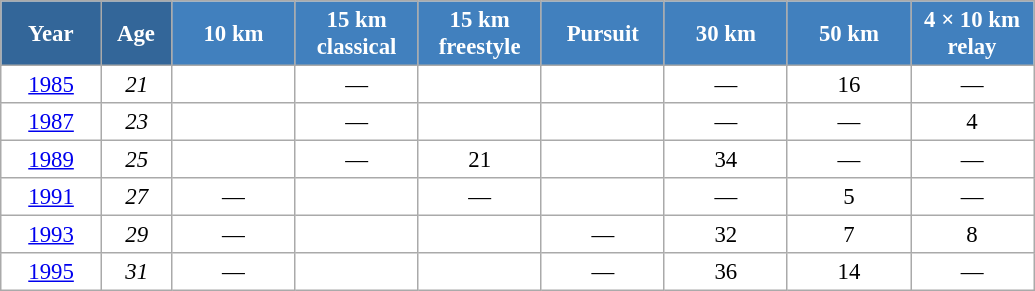<table class="wikitable" style="font-size:95%; text-align:center; border:grey solid 1px; border-collapse:collapse; background:#ffffff;">
<tr>
<th style="background-color:#369; color:white; width:60px;"> Year </th>
<th style="background-color:#369; color:white; width:40px;"> Age </th>
<th style="background-color:#4180be; color:white; width:75px;"> 10 km </th>
<th style="background-color:#4180be; color:white; width:75px;"> 15 km <br> classical </th>
<th style="background-color:#4180be; color:white; width:75px;"> 15 km <br> freestyle </th>
<th style="background-color:#4180be; color:white; width:75px;"> Pursuit </th>
<th style="background-color:#4180be; color:white; width:75px;"> 30 km </th>
<th style="background-color:#4180be; color:white; width:75px;"> 50 km </th>
<th style="background-color:#4180be; color:white; width:75px;"> 4 × 10 km <br> relay </th>
</tr>
<tr>
<td><a href='#'>1985</a></td>
<td><em>21</em></td>
<td></td>
<td>—</td>
<td></td>
<td></td>
<td>—</td>
<td>16</td>
<td>—</td>
</tr>
<tr>
<td><a href='#'>1987</a></td>
<td><em>23</em></td>
<td></td>
<td>—</td>
<td></td>
<td></td>
<td>—</td>
<td>—</td>
<td>4</td>
</tr>
<tr>
<td><a href='#'>1989</a></td>
<td><em>25</em></td>
<td></td>
<td>—</td>
<td>21</td>
<td></td>
<td>34</td>
<td>—</td>
<td>—</td>
</tr>
<tr>
<td><a href='#'>1991</a></td>
<td><em>27</em></td>
<td>—</td>
<td></td>
<td>—</td>
<td></td>
<td>—</td>
<td>5</td>
<td>—</td>
</tr>
<tr>
<td><a href='#'>1993</a></td>
<td><em>29</em></td>
<td>—</td>
<td></td>
<td></td>
<td>—</td>
<td>32</td>
<td>7</td>
<td>8</td>
</tr>
<tr>
<td><a href='#'>1995</a></td>
<td><em>31</em></td>
<td>—</td>
<td></td>
<td></td>
<td>—</td>
<td>36</td>
<td>14</td>
<td>—</td>
</tr>
</table>
